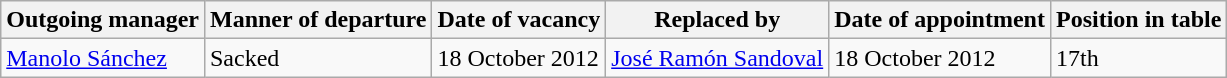<table class="wikitable sortable">
<tr>
<th>Outgoing manager</th>
<th>Manner of departure</th>
<th>Date of vacancy</th>
<th>Replaced by</th>
<th>Date of appointment</th>
<th>Position in table</th>
</tr>
<tr>
<td> <a href='#'>Manolo Sánchez</a></td>
<td>Sacked</td>
<td>18 October 2012</td>
<td> <a href='#'>José Ramón Sandoval</a></td>
<td>18 October 2012</td>
<td>17th</td>
</tr>
</table>
